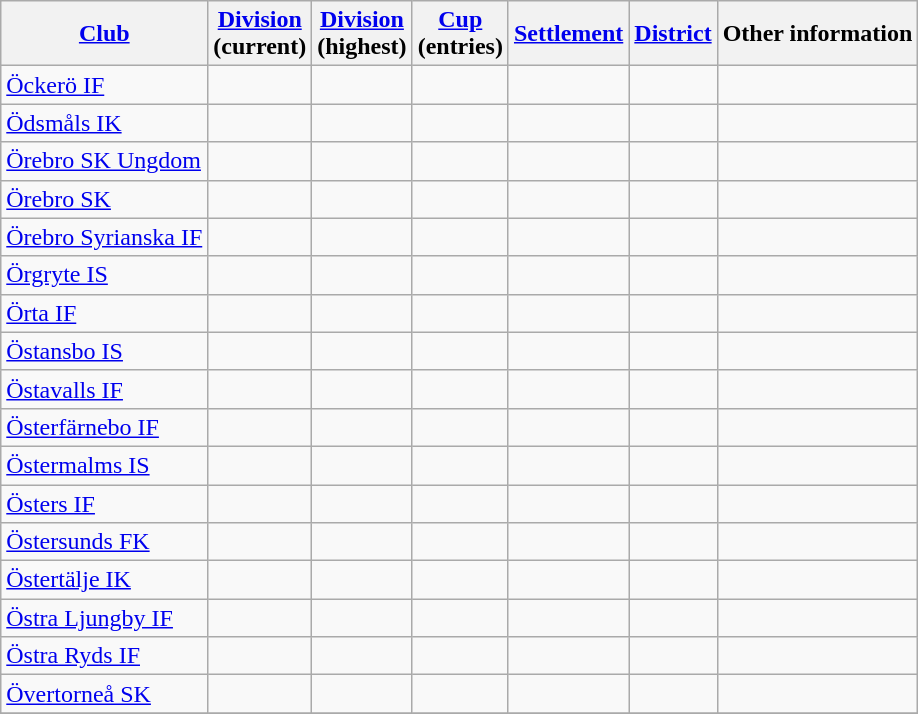<table class="wikitable" style="text-align:left">
<tr>
<th style= width="180px"><a href='#'>Club</a></th>
<th style= width="80px"><a href='#'>Division</a><br> (current)</th>
<th style= width="80px"><a href='#'>Division</a><br> (highest)</th>
<th style= width="60px"><a href='#'>Cup</a><br> (entries)</th>
<th style= width="110px"><a href='#'>Settlement</a></th>
<th style= width="110px"><a href='#'>District</a></th>
<th style= width="230px">Other information</th>
</tr>
<tr>
<td><a href='#'>Öckerö IF</a></td>
<td></td>
<td></td>
<td></td>
<td></td>
<td></td>
<td></td>
</tr>
<tr>
<td><a href='#'>Ödsmåls IK</a></td>
<td></td>
<td></td>
<td></td>
<td></td>
<td></td>
<td></td>
</tr>
<tr>
<td><a href='#'>Örebro SK Ungdom</a></td>
<td></td>
<td></td>
<td></td>
<td></td>
<td></td>
<td></td>
</tr>
<tr>
<td><a href='#'>Örebro SK</a></td>
<td></td>
<td></td>
<td></td>
<td></td>
<td></td>
<td></td>
</tr>
<tr>
<td><a href='#'>Örebro Syrianska IF</a></td>
<td></td>
<td></td>
<td></td>
<td></td>
<td></td>
<td></td>
</tr>
<tr>
<td><a href='#'>Örgryte IS</a></td>
<td></td>
<td></td>
<td></td>
<td></td>
<td></td>
<td></td>
</tr>
<tr>
<td><a href='#'>Örta IF</a></td>
<td></td>
<td></td>
<td></td>
<td></td>
<td></td>
<td></td>
</tr>
<tr>
<td><a href='#'>Östansbo IS</a></td>
<td></td>
<td></td>
<td></td>
<td></td>
<td></td>
<td></td>
</tr>
<tr>
<td><a href='#'>Östavalls IF</a></td>
<td></td>
<td></td>
<td></td>
<td></td>
<td></td>
<td></td>
</tr>
<tr>
<td><a href='#'>Österfärnebo IF</a></td>
<td></td>
<td></td>
<td></td>
<td></td>
<td></td>
<td></td>
</tr>
<tr>
<td><a href='#'>Östermalms IS</a></td>
<td></td>
<td></td>
<td></td>
<td></td>
<td></td>
<td></td>
</tr>
<tr>
<td><a href='#'>Östers IF</a></td>
<td></td>
<td></td>
<td></td>
<td></td>
<td></td>
<td></td>
</tr>
<tr>
<td><a href='#'>Östersunds FK</a></td>
<td></td>
<td></td>
<td></td>
<td></td>
<td></td>
<td></td>
</tr>
<tr>
<td><a href='#'>Östertälje IK</a></td>
<td></td>
<td></td>
<td></td>
<td></td>
<td></td>
<td></td>
</tr>
<tr>
<td><a href='#'>Östra Ljungby IF</a></td>
<td></td>
<td></td>
<td></td>
<td></td>
<td></td>
<td></td>
</tr>
<tr>
<td><a href='#'>Östra Ryds IF</a></td>
<td></td>
<td></td>
<td></td>
<td></td>
<td></td>
<td></td>
</tr>
<tr>
<td><a href='#'>Övertorneå SK</a></td>
<td></td>
<td></td>
<td></td>
<td></td>
<td></td>
<td></td>
</tr>
<tr>
</tr>
</table>
